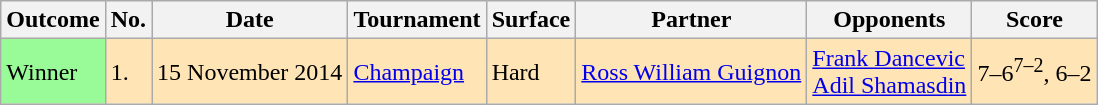<table class=wikitable>
<tr>
<th>Outcome</th>
<th>No.</th>
<th>Date</th>
<th>Tournament</th>
<th>Surface</th>
<th>Partner</th>
<th>Opponents</th>
<th>Score</th>
</tr>
<tr bgcolor=moccasin>
<td style="background:#98FB98">Winner</td>
<td>1.</td>
<td>15 November 2014</td>
<td> <a href='#'>Champaign</a></td>
<td>Hard</td>
<td> <a href='#'>Ross William Guignon</a></td>
<td> <a href='#'>Frank Dancevic</a><br> <a href='#'>Adil Shamasdin</a></td>
<td>7–6<sup>7–2</sup>, 6–2</td>
</tr>
</table>
